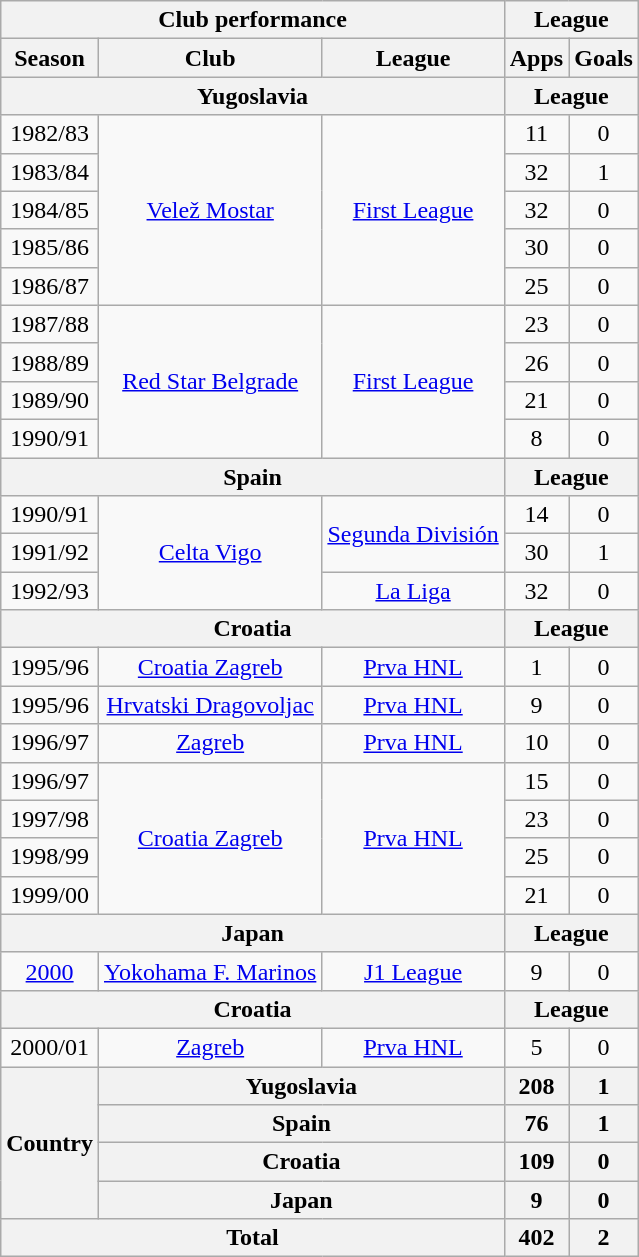<table class="wikitable" style="text-align:center;">
<tr>
<th colspan=3>Club performance</th>
<th colspan=2>League</th>
</tr>
<tr>
<th>Season</th>
<th>Club</th>
<th>League</th>
<th>Apps</th>
<th>Goals</th>
</tr>
<tr>
<th colspan=3>Yugoslavia</th>
<th colspan=2>League</th>
</tr>
<tr>
<td>1982/83</td>
<td rowspan="5"><a href='#'>Velež Mostar</a></td>
<td rowspan="5"><a href='#'>First League</a></td>
<td>11</td>
<td>0</td>
</tr>
<tr>
<td>1983/84</td>
<td>32</td>
<td>1</td>
</tr>
<tr>
<td>1984/85</td>
<td>32</td>
<td>0</td>
</tr>
<tr>
<td>1985/86</td>
<td>30</td>
<td>0</td>
</tr>
<tr>
<td>1986/87</td>
<td>25</td>
<td>0</td>
</tr>
<tr>
<td>1987/88</td>
<td rowspan="4"><a href='#'>Red Star Belgrade</a></td>
<td rowspan="4"><a href='#'>First League</a></td>
<td>23</td>
<td>0</td>
</tr>
<tr>
<td>1988/89</td>
<td>26</td>
<td>0</td>
</tr>
<tr>
<td>1989/90</td>
<td>21</td>
<td>0</td>
</tr>
<tr>
<td>1990/91</td>
<td>8</td>
<td>0</td>
</tr>
<tr>
<th colspan=3>Spain</th>
<th colspan=2>League</th>
</tr>
<tr>
<td>1990/91</td>
<td rowspan="3"><a href='#'>Celta Vigo</a></td>
<td rowspan="2"><a href='#'>Segunda División</a></td>
<td>14</td>
<td>0</td>
</tr>
<tr>
<td>1991/92</td>
<td>30</td>
<td>1</td>
</tr>
<tr>
<td>1992/93</td>
<td><a href='#'>La Liga</a></td>
<td>32</td>
<td>0</td>
</tr>
<tr>
<th colspan=3>Croatia</th>
<th colspan=2>League</th>
</tr>
<tr>
<td>1995/96</td>
<td><a href='#'>Croatia Zagreb</a></td>
<td><a href='#'>Prva HNL</a></td>
<td>1</td>
<td>0</td>
</tr>
<tr>
<td>1995/96</td>
<td><a href='#'>Hrvatski Dragovoljac</a></td>
<td><a href='#'>Prva HNL</a></td>
<td>9</td>
<td>0</td>
</tr>
<tr>
<td>1996/97</td>
<td><a href='#'>Zagreb</a></td>
<td><a href='#'>Prva HNL</a></td>
<td>10</td>
<td>0</td>
</tr>
<tr>
<td>1996/97</td>
<td rowspan="4"><a href='#'>Croatia Zagreb</a></td>
<td rowspan="4"><a href='#'>Prva HNL</a></td>
<td>15</td>
<td>0</td>
</tr>
<tr>
<td>1997/98</td>
<td>23</td>
<td>0</td>
</tr>
<tr>
<td>1998/99</td>
<td>25</td>
<td>0</td>
</tr>
<tr>
<td>1999/00</td>
<td>21</td>
<td>0</td>
</tr>
<tr>
<th colspan=3>Japan</th>
<th colspan=2>League</th>
</tr>
<tr>
<td><a href='#'>2000</a></td>
<td><a href='#'>Yokohama F. Marinos</a></td>
<td><a href='#'>J1 League</a></td>
<td>9</td>
<td>0</td>
</tr>
<tr>
<th colspan=3>Croatia</th>
<th colspan=2>League</th>
</tr>
<tr>
<td>2000/01</td>
<td><a href='#'>Zagreb</a></td>
<td><a href='#'>Prva HNL</a></td>
<td>5</td>
<td>0</td>
</tr>
<tr>
<th rowspan=4>Country</th>
<th colspan=2>Yugoslavia</th>
<th>208</th>
<th>1</th>
</tr>
<tr>
<th colspan=2>Spain</th>
<th>76</th>
<th>1</th>
</tr>
<tr>
<th colspan=2>Croatia</th>
<th>109</th>
<th>0</th>
</tr>
<tr>
<th colspan=2>Japan</th>
<th>9</th>
<th>0</th>
</tr>
<tr>
<th colspan=3>Total</th>
<th>402</th>
<th>2</th>
</tr>
</table>
